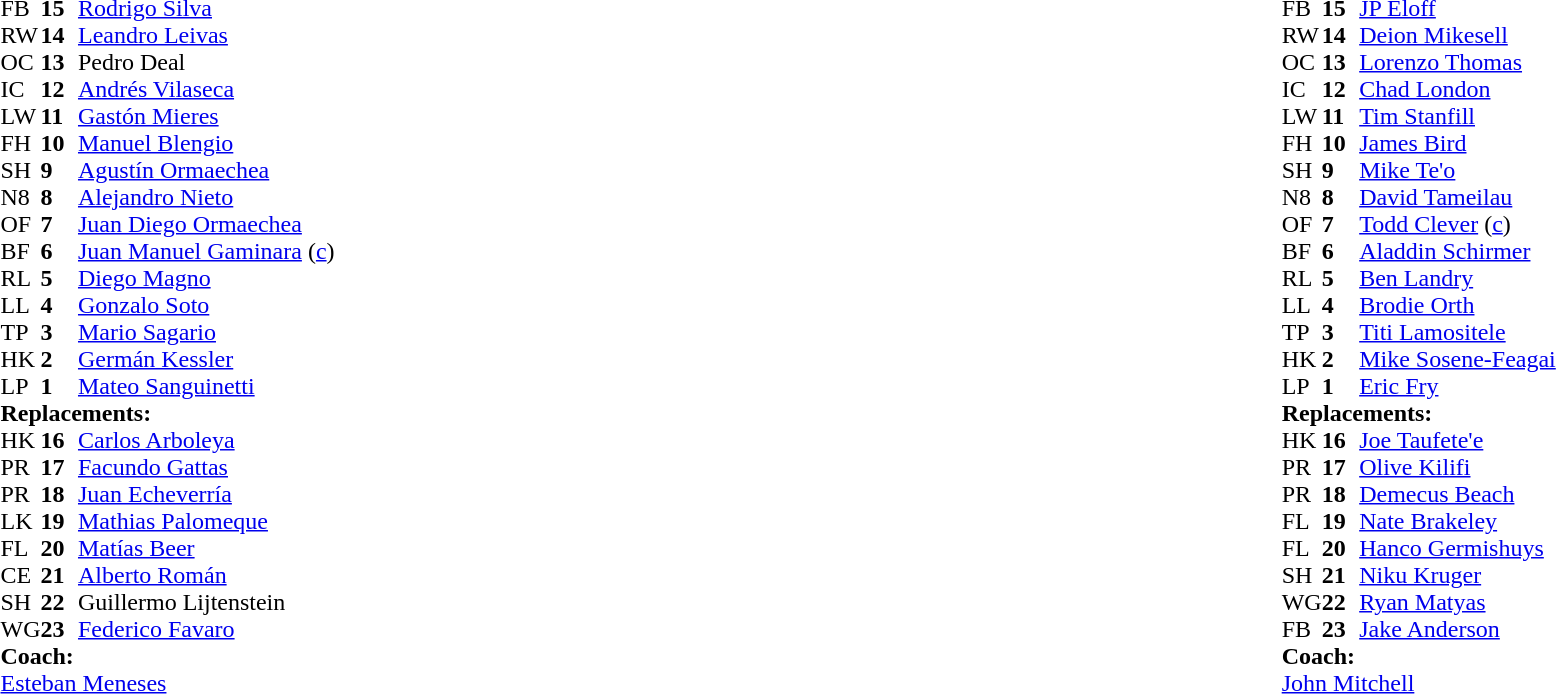<table style="width:100%">
<tr>
<td style="vertical-align:top; width:50%"><br><table cellspacing="0" cellpadding="0">
<tr>
<th width="25"></th>
<th width="25"></th>
</tr>
<tr>
<td>FB</td>
<td><strong>15</strong></td>
<td><a href='#'>Rodrigo Silva</a></td>
</tr>
<tr>
<td>RW</td>
<td><strong>14</strong></td>
<td><a href='#'>Leandro Leivas</a></td>
</tr>
<tr>
<td>OC</td>
<td><strong>13</strong></td>
<td>Pedro Deal</td>
</tr>
<tr>
<td>IC</td>
<td><strong>12</strong></td>
<td><a href='#'>Andrés Vilaseca</a></td>
<td></td>
<td></td>
</tr>
<tr>
<td>LW</td>
<td><strong>11</strong></td>
<td><a href='#'>Gastón Mieres</a></td>
<td></td>
<td></td>
</tr>
<tr>
<td>FH</td>
<td><strong>10</strong></td>
<td><a href='#'>Manuel Blengio</a></td>
</tr>
<tr>
<td>SH</td>
<td><strong>9</strong></td>
<td><a href='#'>Agustín Ormaechea</a></td>
</tr>
<tr>
<td>N8</td>
<td><strong>8</strong></td>
<td><a href='#'>Alejandro Nieto</a></td>
<td></td>
<td></td>
</tr>
<tr>
<td>OF</td>
<td><strong>7</strong></td>
<td><a href='#'>Juan Diego Ormaechea</a></td>
</tr>
<tr>
<td>BF</td>
<td><strong>6</strong></td>
<td><a href='#'>Juan Manuel Gaminara</a> (<a href='#'>c</a>)</td>
</tr>
<tr>
<td>RL</td>
<td><strong>5</strong></td>
<td><a href='#'>Diego Magno</a></td>
</tr>
<tr>
<td>LL</td>
<td><strong>4</strong></td>
<td><a href='#'>Gonzalo Soto</a></td>
<td></td>
<td></td>
</tr>
<tr>
<td>TP</td>
<td><strong>3</strong></td>
<td><a href='#'>Mario Sagario</a></td>
<td></td>
<td></td>
</tr>
<tr>
<td>HK</td>
<td><strong>2</strong></td>
<td><a href='#'>Germán Kessler</a></td>
<td></td>
<td></td>
</tr>
<tr>
<td>LP</td>
<td><strong>1</strong></td>
<td><a href='#'>Mateo Sanguinetti</a></td>
<td></td>
<td></td>
</tr>
<tr>
<td colspan=3><strong>Replacements:</strong></td>
</tr>
<tr>
<td>HK</td>
<td><strong>16</strong></td>
<td><a href='#'>Carlos Arboleya</a></td>
<td></td>
<td></td>
</tr>
<tr>
<td>PR</td>
<td><strong>17</strong></td>
<td><a href='#'>Facundo Gattas</a></td>
<td></td>
<td></td>
</tr>
<tr>
<td>PR</td>
<td><strong>18</strong></td>
<td><a href='#'>Juan Echeverría</a></td>
<td></td>
<td></td>
</tr>
<tr>
<td>LK</td>
<td><strong>19</strong></td>
<td><a href='#'>Mathias Palomeque</a></td>
<td></td>
<td></td>
</tr>
<tr>
<td>FL</td>
<td><strong>20</strong></td>
<td><a href='#'>Matías Beer</a></td>
<td></td>
<td></td>
</tr>
<tr>
<td>CE</td>
<td><strong>21</strong></td>
<td><a href='#'>Alberto Román</a></td>
<td></td>
<td></td>
</tr>
<tr>
<td>SH</td>
<td><strong>22</strong></td>
<td>Guillermo Lijtenstein</td>
</tr>
<tr>
<td>WG</td>
<td><strong>23</strong></td>
<td><a href='#'>Federico Favaro</a></td>
<td></td>
<td></td>
</tr>
<tr>
<td colspan=3><strong>Coach:</strong></td>
</tr>
<tr>
<td colspan="4"> <a href='#'>Esteban Meneses</a></td>
</tr>
</table>
</td>
<td style="vertical-align:top"></td>
<td style="vertical-align:top; width:50%"><br><table cellspacing="0" cellpadding="0" style="margin:auto">
<tr>
<th width="25"></th>
<th width="25"></th>
</tr>
<tr>
<td>FB</td>
<td><strong>15</strong></td>
<td><a href='#'>JP Eloff</a></td>
</tr>
<tr>
<td>RW</td>
<td><strong>14</strong></td>
<td><a href='#'>Deion Mikesell</a></td>
</tr>
<tr>
<td>OC</td>
<td><strong>13</strong></td>
<td><a href='#'>Lorenzo Thomas</a></td>
</tr>
<tr>
<td>IC</td>
<td><strong>12</strong></td>
<td><a href='#'>Chad London</a></td>
</tr>
<tr>
<td>LW</td>
<td><strong>11</strong></td>
<td><a href='#'>Tim Stanfill</a></td>
</tr>
<tr>
<td>FH</td>
<td><strong>10</strong></td>
<td><a href='#'>James Bird</a></td>
<td></td>
<td></td>
</tr>
<tr>
<td>SH</td>
<td><strong>9</strong></td>
<td><a href='#'>Mike Te'o</a></td>
</tr>
<tr>
<td>N8</td>
<td><strong>8</strong></td>
<td><a href='#'>David Tameilau</a></td>
<td></td>
<td></td>
</tr>
<tr>
<td>OF</td>
<td><strong>7</strong></td>
<td><a href='#'>Todd Clever</a> (<a href='#'>c</a>)</td>
</tr>
<tr>
<td>BF</td>
<td><strong>6</strong></td>
<td><a href='#'>Aladdin Schirmer</a></td>
</tr>
<tr>
<td>RL</td>
<td><strong>5</strong></td>
<td><a href='#'>Ben Landry</a></td>
<td> </td>
</tr>
<tr>
<td>LL</td>
<td><strong>4</strong></td>
<td><a href='#'>Brodie Orth</a></td>
</tr>
<tr>
<td>TP</td>
<td><strong>3</strong></td>
<td><a href='#'>Titi Lamositele</a></td>
</tr>
<tr>
<td>HK</td>
<td><strong>2</strong></td>
<td><a href='#'>Mike Sosene-Feagai</a></td>
<td></td>
<td></td>
</tr>
<tr>
<td>LP</td>
<td><strong>1</strong></td>
<td><a href='#'>Eric Fry</a></td>
<td></td>
<td></td>
</tr>
<tr>
<td colspan=3><strong>Replacements:</strong></td>
</tr>
<tr>
<td>HK</td>
<td><strong>16</strong></td>
<td><a href='#'>Joe Taufete'e</a></td>
<td></td>
<td></td>
</tr>
<tr>
<td>PR</td>
<td><strong>17</strong></td>
<td><a href='#'>Olive Kilifi</a></td>
<td></td>
<td></td>
</tr>
<tr>
<td>PR</td>
<td><strong>18</strong></td>
<td><a href='#'>Demecus Beach</a></td>
</tr>
<tr>
<td>FL</td>
<td><strong>19</strong></td>
<td><a href='#'>Nate Brakeley</a></td>
<td></td>
<td></td>
</tr>
<tr>
<td>FL</td>
<td><strong>20</strong></td>
<td><a href='#'>Hanco Germishuys</a></td>
</tr>
<tr>
<td>SH</td>
<td><strong>21</strong></td>
<td><a href='#'>Niku Kruger</a></td>
<td></td>
<td></td>
</tr>
<tr>
<td>WG</td>
<td><strong>22</strong></td>
<td><a href='#'>Ryan Matyas</a></td>
</tr>
<tr>
<td>FB</td>
<td><strong>23</strong></td>
<td><a href='#'>Jake Anderson</a></td>
</tr>
<tr>
<td colspan=3><strong>Coach:</strong></td>
</tr>
<tr>
<td colspan="4"> <a href='#'>John Mitchell</a></td>
</tr>
</table>
</td>
</tr>
</table>
